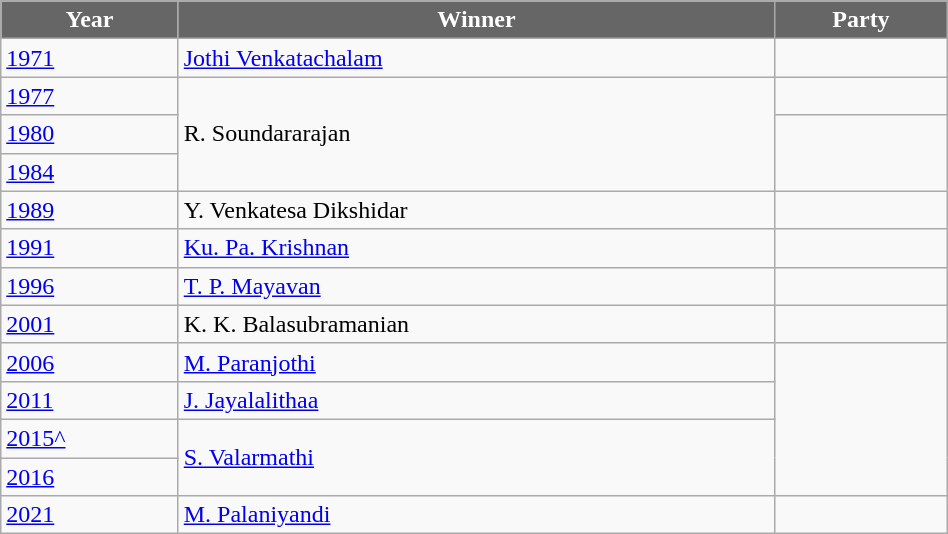<table class="wikitable" width="50%">
<tr>
<th style="background-color:#666666; color:white">Year</th>
<th style="background-color:#666666; color:white">Winner</th>
<th style="background-color:#666666; color:white" colspan="2">Party</th>
</tr>
<tr>
<td><a href='#'>1971</a></td>
<td><a href='#'>Jothi Venkatachalam</a></td>
<td></td>
</tr>
<tr>
<td><a href='#'>1977</a></td>
<td rowspan=3>R. Soundararajan</td>
<td></td>
</tr>
<tr>
<td><a href='#'>1980</a></td>
</tr>
<tr>
<td><a href='#'>1984</a></td>
</tr>
<tr>
<td><a href='#'>1989</a></td>
<td>Y. Venkatesa Dikshidar</td>
<td></td>
</tr>
<tr>
<td><a href='#'>1991</a></td>
<td><a href='#'>Ku. Pa. Krishnan</a></td>
<td></td>
</tr>
<tr>
<td><a href='#'>1996</a></td>
<td><a href='#'>T. P. Mayavan</a></td>
<td></td>
</tr>
<tr>
<td><a href='#'>2001</a></td>
<td>K. K. Balasubramanian</td>
<td></td>
</tr>
<tr>
<td><a href='#'>2006</a></td>
<td><a href='#'>M. Paranjothi</a></td>
</tr>
<tr>
<td><a href='#'>2011</a></td>
<td><a href='#'>J. Jayalalithaa</a></td>
</tr>
<tr>
<td><a href='#'>2015^</a></td>
<td rowspan=2><a href='#'>S. Valarmathi</a></td>
</tr>
<tr>
<td><a href='#'>2016</a></td>
</tr>
<tr>
<td><a href='#'>2021</a></td>
<td><a href='#'>M. Palaniyandi</a></td>
<td></td>
</tr>
</table>
